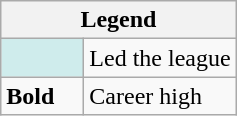<table class="wikitable mw-collapsible">
<tr>
<th colspan="2">Legend</th>
</tr>
<tr>
<td style="background:#cfecec; width:3em;"></td>
<td>Led the league</td>
</tr>
<tr>
<td><strong>Bold</strong></td>
<td>Career high</td>
</tr>
</table>
